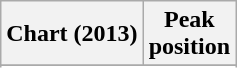<table class="wikitable sortable plainrowheaders" style="text-align:center">
<tr>
<th scope="col">Chart (2013)</th>
<th scope="col">Peak<br> position</th>
</tr>
<tr>
</tr>
<tr>
</tr>
</table>
